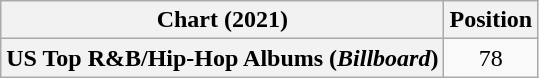<table class="wikitable plainrowheaders" style="text-align:center">
<tr>
<th scope="col">Chart (2021)</th>
<th scope="col">Position</th>
</tr>
<tr>
<th scope="row">US Top R&B/Hip-Hop Albums (<em>Billboard</em>)</th>
<td>78</td>
</tr>
</table>
